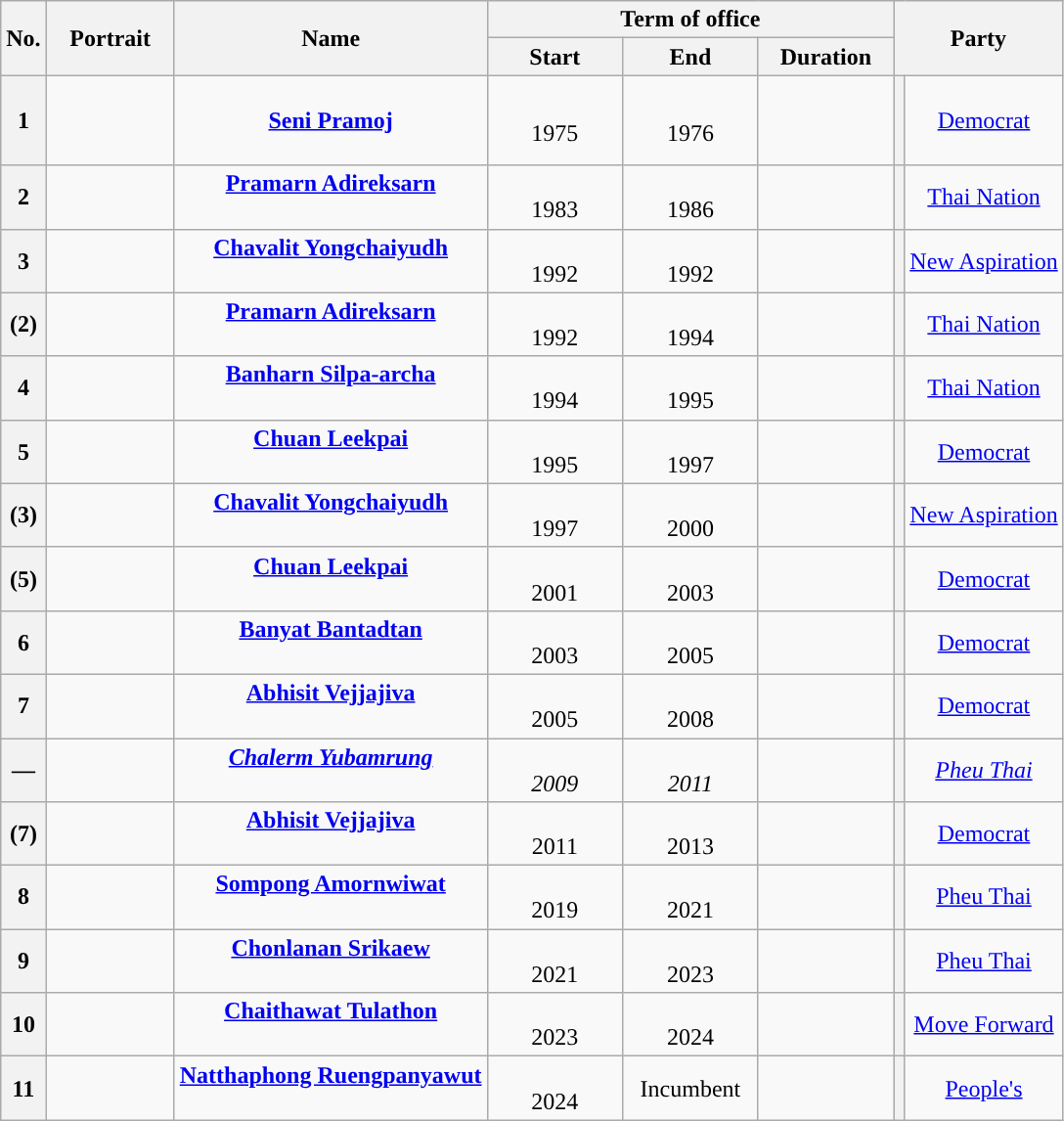<table class="wikitable" style="text-align:center; border:1px #aaf solid;">
<tr>
<th rowspan="2">No.</th>
<th rowspan="2" width="80">Portrait</th>
<th rowspan="2">Name<br></th>
<th colspan="3">Term of office</th>
<th colspan="2" rowspan="2">Party</th>
</tr>
<tr>
<th width="85">Start</th>
<th width="85">End</th>
<th width="85">Duration</th>
</tr>
<tr>
<th>1</th>
<td></td>
<td><br><strong><a href='#'>Seni Pramoj</a></strong><br><br></td>
<td><br>1975</td>
<td><br>1976</td>
<td></td>
<th style="background:"></th>
<td><a href='#'>Democrat</a></td>
</tr>
<tr>
<th>2</th>
<td></td>
<td><strong><a href='#'>Pramarn Adireksarn</a></strong><br><br></td>
<td><br>1983</td>
<td><br>1986</td>
<td></td>
<th style="background:"></th>
<td><a href='#'>Thai Nation</a></td>
</tr>
<tr>
<th>3</th>
<td></td>
<td><strong><a href='#'>Chavalit Yongchaiyudh</a></strong><br><br></td>
<td><br>1992</td>
<td><br>1992</td>
<td></td>
<th style="background:"></th>
<td><a href='#'>New Aspiration</a></td>
</tr>
<tr>
<th>(2)</th>
<td></td>
<td><strong><a href='#'>Pramarn Adireksarn</a></strong><br><br></td>
<td><br>1992</td>
<td><br>1994</td>
<td></td>
<th style="background:"></th>
<td><a href='#'>Thai Nation</a></td>
</tr>
<tr>
<th>4</th>
<td></td>
<td><strong><a href='#'>Banharn Silpa-archa</a></strong><br><br></td>
<td><br>1994</td>
<td><br>1995</td>
<td></td>
<th style="background:"></th>
<td><a href='#'>Thai Nation</a></td>
</tr>
<tr>
<th>5</th>
<td></td>
<td><strong><a href='#'>Chuan Leekpai</a></strong><br><br></td>
<td><br>1995</td>
<td><br>1997</td>
<td></td>
<th style="background:"></th>
<td><a href='#'>Democrat</a></td>
</tr>
<tr>
<th>(3)</th>
<td></td>
<td><strong><a href='#'>Chavalit Yongchaiyudh</a></strong><br><br></td>
<td><br>1997</td>
<td><br>2000</td>
<td></td>
<th style="background:"></th>
<td><a href='#'>New Aspiration</a></td>
</tr>
<tr>
<th>(5)</th>
<td></td>
<td><strong><a href='#'>Chuan Leekpai</a></strong><br><br></td>
<td><br>2001</td>
<td><br>2003</td>
<td></td>
<th style="background:"></th>
<td><a href='#'>Democrat</a></td>
</tr>
<tr>
<th>6</th>
<td></td>
<td><strong><a href='#'>Banyat Bantadtan</a></strong><br><br></td>
<td><br>2003</td>
<td><br>2005</td>
<td></td>
<th style="background:"></th>
<td><a href='#'>Democrat</a></td>
</tr>
<tr>
<th>7</th>
<td></td>
<td><strong><a href='#'>Abhisit Vejjajiva</a></strong><br><br></td>
<td><br>2005</td>
<td><br>2008</td>
<td></td>
<th style="background:"></th>
<td><a href='#'>Democrat</a></td>
</tr>
<tr>
<th>—</th>
<td></td>
<td><strong><em><a href='#'>Chalerm Yubamrung</a></em></strong><br><em></em><br></td>
<td><em><br>2009</em></td>
<td><em><br>2011</em></td>
<td><em></em></td>
<th style="background:"></th>
<td><em><a href='#'>Pheu Thai</a></em></td>
</tr>
<tr>
<th>(7)</th>
<td></td>
<td><strong><a href='#'>Abhisit Vejjajiva</a></strong><br><br></td>
<td><br>2011</td>
<td><br>2013</td>
<td></td>
<th style="background:"></th>
<td><a href='#'>Democrat</a></td>
</tr>
<tr>
<th>8</th>
<td></td>
<td><strong><a href='#'>Sompong Amornwiwat</a></strong><br><br></td>
<td><br>2019</td>
<td><br>2021</td>
<td></td>
<th style="background:"></th>
<td><a href='#'>Pheu Thai</a></td>
</tr>
<tr>
<th>9</th>
<td></td>
<td><strong><a href='#'>Chonlanan Srikaew</a></strong><br><br></td>
<td><br>2021</td>
<td><br>2023</td>
<td></td>
<th style="background:"></th>
<td><a href='#'>Pheu Thai</a></td>
</tr>
<tr>
<th>10</th>
<td></td>
<td><strong><a href='#'>Chaithawat Tulathon</a></strong><br><br></td>
<td><br>2023</td>
<td><br>2024</td>
<td></td>
<th style="background:"></th>
<td><a href='#'>Move Forward</a></td>
</tr>
<tr>
<th>11</th>
<td></td>
<td><strong><a href='#'>Natthaphong Ruengpanyawut</a></strong><br><br></td>
<td><br>2024</td>
<td>Incumbent</td>
<td></td>
<th style="background:"></th>
<td><a href='#'>People's</a></td>
</tr>
</table>
